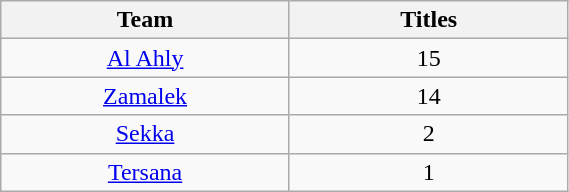<table class="wikitable" style="text-align:center;" width=30%>
<tr>
<th style="width:15%;">Team</th>
<th style="width:15%;">Titles</th>
</tr>
<tr>
<td><a href='#'>Al Ahly</a> </td>
<td>15</td>
</tr>
<tr>
<td><a href='#'>Zamalek</a> </td>
<td>14</td>
</tr>
<tr>
<td><a href='#'>Sekka</a></td>
<td>2</td>
</tr>
<tr>
<td><a href='#'>Tersana</a></td>
<td>1</td>
</tr>
</table>
